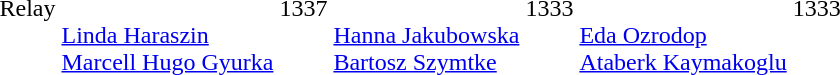<table>
<tr style="vertical-align:top;">
<td>Relay</td>
<td><br><a href='#'>Linda Haraszin</a><br><a href='#'>Marcell Hugo Gyurka</a></td>
<td>1337</td>
<td><br><a href='#'>Hanna Jakubowska</a><br><a href='#'>Bartosz Szymtke</a></td>
<td>1333</td>
<td><br><a href='#'>Eda Ozrodop</a><br><a href='#'>Ataberk Kaymakoglu</a></td>
<td>1333</td>
</tr>
</table>
